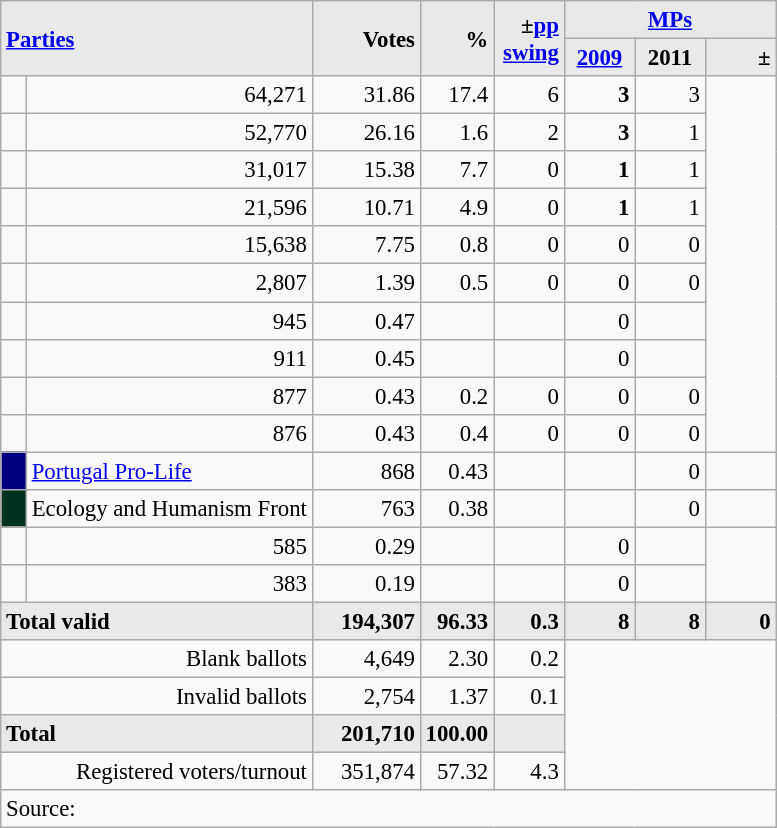<table class="wikitable" style="text-align:right; font-size:95%;">
<tr>
<th rowspan="2" colspan="2" style="background:#e9e9e9; text-align:left;" alignleft><a href='#'>Parties</a></th>
<th rowspan="2" style="background:#e9e9e9; text-align:right;">Votes</th>
<th rowspan="2" style="background:#e9e9e9; text-align:right;">%</th>
<th rowspan="2" style="background:#e9e9e9; text-align:right;">±<a href='#'>pp</a> <a href='#'>swing</a></th>
<th colspan="3" style="background:#e9e9e9; text-align:center;"><a href='#'>MPs</a></th>
</tr>
<tr style="background-color:#E9E9E9">
<th style="background-color:#E9E9E9;text-align:center;"><a href='#'>2009</a></th>
<th style="background-color:#E9E9E9;text-align:center;">2011</th>
<th style="background:#e9e9e9; text-align:right;">±</th>
</tr>
<tr>
<td></td>
<td>64,271</td>
<td>31.86</td>
<td>17.4</td>
<td>6</td>
<td><strong>3</strong></td>
<td>3</td>
</tr>
<tr>
<td></td>
<td>52,770</td>
<td>26.16</td>
<td>1.6</td>
<td>2</td>
<td><strong>3</strong></td>
<td>1</td>
</tr>
<tr>
<td></td>
<td>31,017</td>
<td>15.38</td>
<td>7.7</td>
<td>0</td>
<td><strong>1</strong></td>
<td>1</td>
</tr>
<tr>
<td></td>
<td>21,596</td>
<td>10.71</td>
<td>4.9</td>
<td>0</td>
<td><strong>1</strong></td>
<td>1</td>
</tr>
<tr>
<td></td>
<td>15,638</td>
<td>7.75</td>
<td>0.8</td>
<td>0</td>
<td>0</td>
<td>0</td>
</tr>
<tr>
<td></td>
<td>2,807</td>
<td>1.39</td>
<td>0.5</td>
<td>0</td>
<td>0</td>
<td>0</td>
</tr>
<tr>
<td></td>
<td>945</td>
<td>0.47</td>
<td></td>
<td></td>
<td>0</td>
<td></td>
</tr>
<tr>
<td></td>
<td>911</td>
<td>0.45</td>
<td></td>
<td></td>
<td>0</td>
<td></td>
</tr>
<tr>
<td></td>
<td>877</td>
<td>0.43</td>
<td>0.2</td>
<td>0</td>
<td>0</td>
<td>0</td>
</tr>
<tr>
<td></td>
<td>876</td>
<td>0.43</td>
<td>0.4</td>
<td>0</td>
<td>0</td>
<td>0</td>
</tr>
<tr>
<td style="width:10px;background-color:#000080;text-align:center;"></td>
<td style="text-align:left;"><a href='#'>Portugal Pro-Life</a></td>
<td>868</td>
<td>0.43</td>
<td></td>
<td></td>
<td>0</td>
<td></td>
</tr>
<tr>
<td style="width:10px;background-color:#013220;text-align:center;"></td>
<td style="text-align:left;">Ecology and Humanism Front </td>
<td>763</td>
<td>0.38</td>
<td></td>
<td></td>
<td>0</td>
<td></td>
</tr>
<tr>
<td></td>
<td>585</td>
<td>0.29</td>
<td></td>
<td></td>
<td>0</td>
<td></td>
</tr>
<tr>
<td></td>
<td>383</td>
<td>0.19</td>
<td></td>
<td></td>
<td>0</td>
<td></td>
</tr>
<tr>
<td colspan=2 align=left style="background-color:#E9E9E9"><strong>Total valid</strong></td>
<td width="65" align="right" style="background-color:#E9E9E9"><strong>194,307</strong></td>
<td width="40" align="right" style="background-color:#E9E9E9"><strong>96.33</strong></td>
<td width="40" align="right" style="background-color:#E9E9E9"><strong>0.3</strong></td>
<td width="40" align="right" style="background-color:#E9E9E9"><strong>8</strong></td>
<td width="40" align="right" style="background-color:#E9E9E9"><strong>8</strong></td>
<td width="40" align="right" style="background-color:#E9E9E9"><strong>0</strong></td>
</tr>
<tr>
<td colspan=2>Blank ballots</td>
<td>4,649</td>
<td>2.30</td>
<td>0.2</td>
<td colspan=4 rowspan=4></td>
</tr>
<tr>
<td colspan=2>Invalid ballots</td>
<td>2,754</td>
<td>1.37</td>
<td>0.1</td>
</tr>
<tr>
<td colspan=2 align=left style="background-color:#E9E9E9"><strong>Total</strong></td>
<td width="50" align="right" style="background-color:#E9E9E9"><strong>201,710</strong></td>
<td width="40" align="right" style="background-color:#E9E9E9"><strong>100.00</strong></td>
<td width="40" align="right" style="background-color:#E9E9E9"></td>
</tr>
<tr>
<td colspan=2>Registered voters/turnout</td>
<td>351,874</td>
<td>57.32</td>
<td>4.3</td>
</tr>
<tr>
<td colspan=11 align=left>Source: </td>
</tr>
</table>
